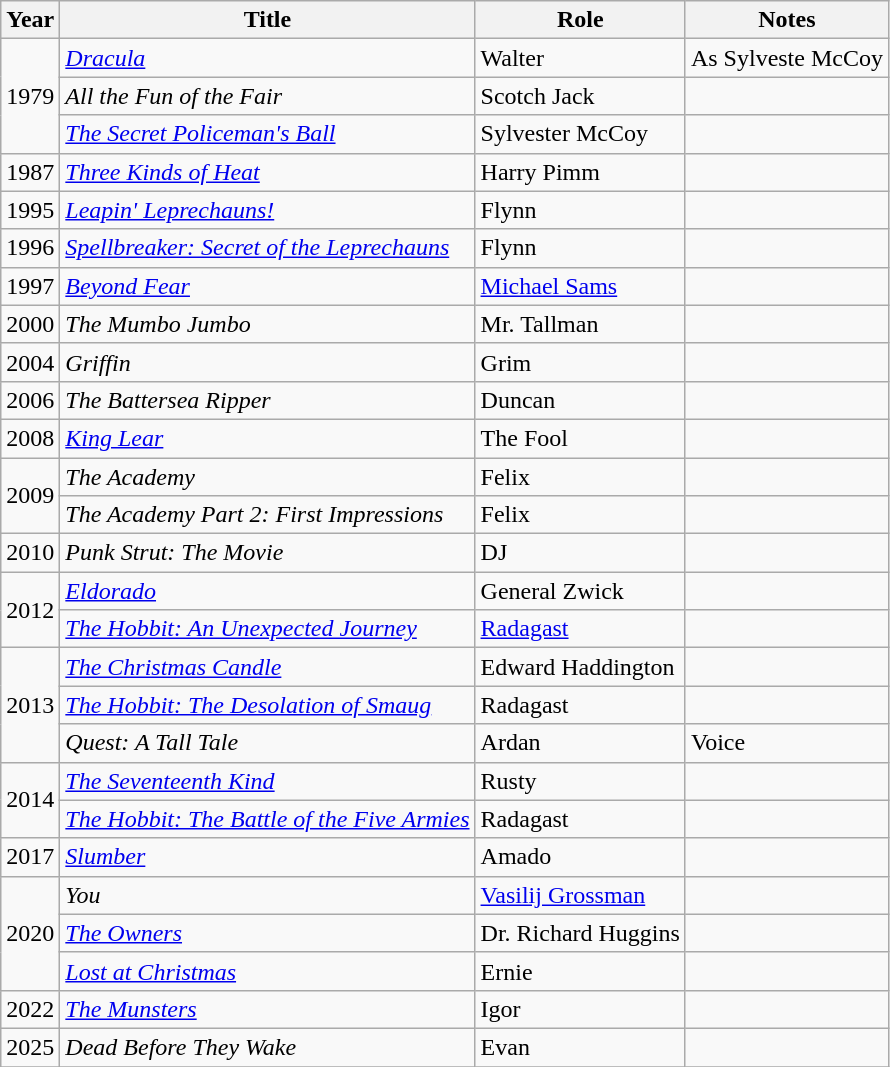<table class="wikitable sortable">
<tr>
<th>Year</th>
<th>Title</th>
<th>Role</th>
<th>Notes</th>
</tr>
<tr>
<td rowspan=3>1979</td>
<td><em><a href='#'>Dracula</a></em></td>
<td>Walter</td>
<td>As Sylveste McCoy</td>
</tr>
<tr>
<td><em>All the Fun of the Fair</em></td>
<td>Scotch Jack</td>
<td></td>
</tr>
<tr>
<td><em><a href='#'>The Secret Policeman's Ball</a></em></td>
<td>Sylvester McCoy</td>
<td></td>
</tr>
<tr>
<td>1987</td>
<td><em><a href='#'>Three Kinds of Heat</a></em></td>
<td>Harry Pimm</td>
<td></td>
</tr>
<tr>
<td>1995</td>
<td><em><a href='#'>Leapin' Leprechauns!</a></em></td>
<td>Flynn</td>
<td></td>
</tr>
<tr>
<td>1996</td>
<td><em><a href='#'>Spellbreaker: Secret of the Leprechauns</a></em></td>
<td>Flynn</td>
<td></td>
</tr>
<tr>
<td>1997</td>
<td><em><a href='#'>Beyond Fear</a></em></td>
<td><a href='#'>Michael Sams</a></td>
<td></td>
</tr>
<tr>
<td>2000</td>
<td><em>The Mumbo Jumbo</em></td>
<td>Mr. Tallman</td>
<td></td>
</tr>
<tr>
<td>2004</td>
<td><em>Griffin</em></td>
<td>Grim</td>
<td></td>
</tr>
<tr>
<td>2006</td>
<td><em>The Battersea Ripper</em></td>
<td>Duncan</td>
<td></td>
</tr>
<tr>
<td>2008</td>
<td><em><a href='#'>King Lear</a></em></td>
<td>The Fool</td>
<td></td>
</tr>
<tr>
<td rowspan=2>2009</td>
<td><em>The Academy</em></td>
<td>Felix</td>
<td></td>
</tr>
<tr>
<td><em>The Academy Part 2: First Impressions</em></td>
<td>Felix</td>
<td></td>
</tr>
<tr>
<td>2010</td>
<td><em>Punk Strut: The Movie</em></td>
<td>DJ</td>
<td></td>
</tr>
<tr>
<td rowspan=2>2012</td>
<td><em><a href='#'>Eldorado</a></em></td>
<td>General Zwick</td>
<td></td>
</tr>
<tr>
<td><em><a href='#'>The Hobbit: An Unexpected Journey</a></em></td>
<td><a href='#'>Radagast</a></td>
<td></td>
</tr>
<tr>
<td rowspan=3>2013</td>
<td><em><a href='#'>The Christmas Candle</a></em></td>
<td>Edward Haddington</td>
<td></td>
</tr>
<tr>
<td><em><a href='#'>The Hobbit: The Desolation of Smaug</a></em></td>
<td>Radagast</td>
<td></td>
</tr>
<tr>
<td><em>Quest: A Tall Tale</em></td>
<td>Ardan</td>
<td>Voice</td>
</tr>
<tr>
<td rowspan=2>2014</td>
<td><em><a href='#'>The Seventeenth Kind</a></em></td>
<td>Rusty</td>
<td></td>
</tr>
<tr>
<td><em><a href='#'>The Hobbit: The Battle of the Five Armies</a></em></td>
<td>Radagast</td>
<td></td>
</tr>
<tr>
<td>2017</td>
<td><em><a href='#'>Slumber</a></em></td>
<td>Amado</td>
<td></td>
</tr>
<tr>
<td rowspan=3>2020</td>
<td><em>You</em></td>
<td><a href='#'>Vasilij Grossman</a></td>
<td></td>
</tr>
<tr>
<td><em><a href='#'>The Owners</a></em></td>
<td>Dr. Richard Huggins</td>
<td></td>
</tr>
<tr>
<td><em><a href='#'>Lost at Christmas</a></em></td>
<td>Ernie</td>
<td></td>
</tr>
<tr>
<td>2022</td>
<td><em><a href='#'>The Munsters</a></em></td>
<td>Igor</td>
<td></td>
</tr>
<tr>
<td>2025</td>
<td><em>Dead Before They Wake</em></td>
<td>Evan</td>
<td></td>
</tr>
<tr>
</tr>
</table>
